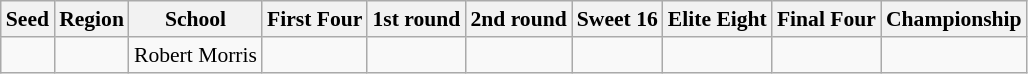<table class="sortable wikitable" style="white-space:nowrap; font-size:90%;">
<tr>
<th>Seed</th>
<th>Region</th>
<th>School</th>
<th>First Four</th>
<th>1st round</th>
<th>2nd round</th>
<th>Sweet 16</th>
<th>Elite Eight</th>
<th>Final Four</th>
<th>Championship</th>
</tr>
<tr>
<td></td>
<td></td>
<td>Robert Morris</td>
<td></td>
<td></td>
<td></td>
<td></td>
<td></td>
<td></td>
<td></td>
</tr>
</table>
